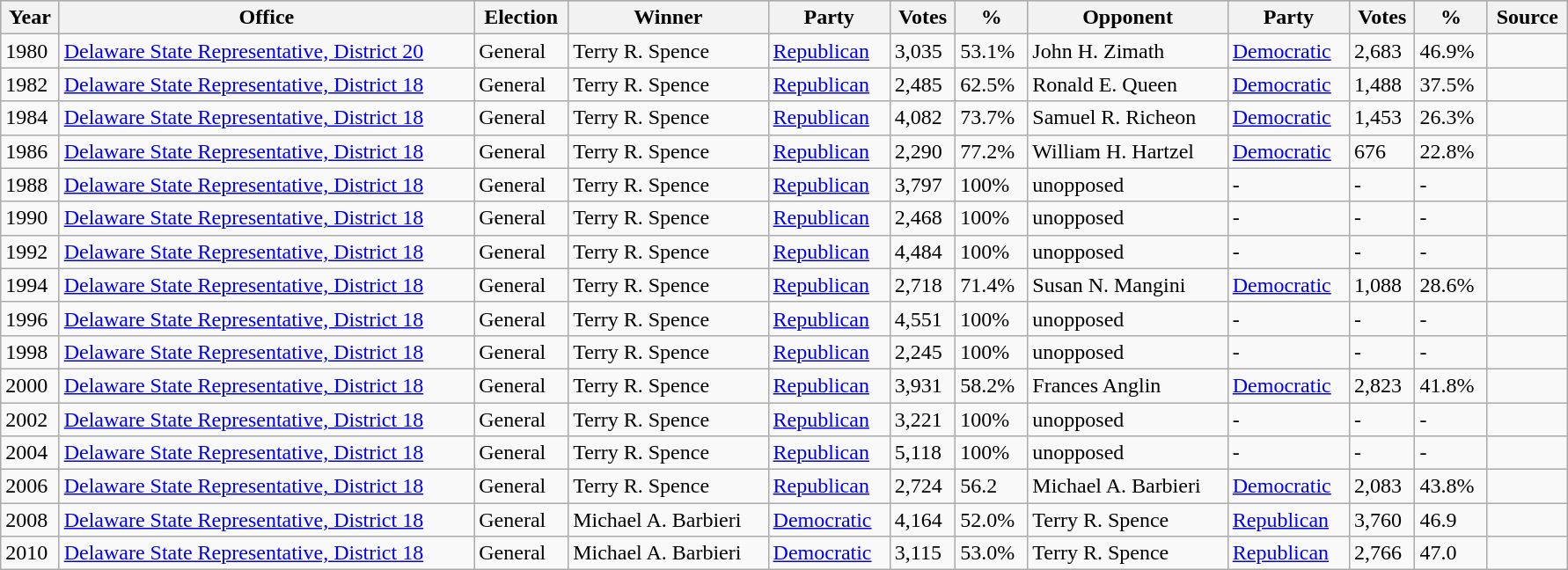<table class=wikitable style="width: 94%" style="text-align: center;" align="center">
<tr bgcolor=#cccccc>
<th><strong>Year</strong></th>
<th><strong>Office</strong></th>
<th><strong>Election</strong></th>
<th><strong>Winner</strong></th>
<th><strong>Party</strong></th>
<th><strong>Votes</strong></th>
<th><strong>%</strong></th>
<th><strong>Opponent</strong></th>
<th><strong>Party</strong></th>
<th><strong>Votes</strong></th>
<th><strong>%</strong></th>
<th><strong>Source</strong></th>
</tr>
<tr>
<td>1980</td>
<td><a href='#'>Delaware State Representative, District 20</a></td>
<td>General</td>
<td>Terry R. Spence</td>
<td><a href='#'>Republican</a></td>
<td>3,035</td>
<td>53.1%</td>
<td>John H. Zimath</td>
<td><a href='#'>Democratic</a></td>
<td>2,683</td>
<td>46.9%</td>
<td></td>
</tr>
<tr>
<td>1982</td>
<td><a href='#'>Delaware State Representative, District 18</a></td>
<td>General</td>
<td>Terry R. Spence</td>
<td><a href='#'>Republican</a></td>
<td>2,485</td>
<td>62.5%</td>
<td>Ronald E. Queen</td>
<td><a href='#'>Democratic</a></td>
<td>1,488</td>
<td>37.5%</td>
<td></td>
</tr>
<tr>
<td>1984</td>
<td><a href='#'>Delaware State Representative, District 18</a></td>
<td>General</td>
<td>Terry R. Spence</td>
<td><a href='#'>Republican</a></td>
<td>4,082</td>
<td>73.7%</td>
<td>Samuel R. Richeon</td>
<td><a href='#'>Democratic</a></td>
<td>1,453</td>
<td>26.3%</td>
<td></td>
</tr>
<tr>
<td>1986</td>
<td><a href='#'>Delaware State Representative, District 18</a></td>
<td>General</td>
<td>Terry R. Spence</td>
<td><a href='#'>Republican</a></td>
<td>2,290</td>
<td>77.2%</td>
<td>William H. Hartzel</td>
<td><a href='#'>Democratic</a></td>
<td>676</td>
<td>22.8%</td>
<td></td>
</tr>
<tr>
<td>1988</td>
<td><a href='#'>Delaware State Representative, District 18</a></td>
<td>General</td>
<td>Terry R. Spence</td>
<td><a href='#'>Republican</a></td>
<td>3,797</td>
<td>100%</td>
<td>unopposed</td>
<td>-</td>
<td>-</td>
<td>-</td>
<td></td>
</tr>
<tr>
<td>1990</td>
<td><a href='#'>Delaware State Representative, District 18</a></td>
<td>General</td>
<td>Terry R. Spence</td>
<td><a href='#'>Republican</a></td>
<td>2,468</td>
<td>100%</td>
<td>unopposed</td>
<td>-</td>
<td>-</td>
<td>-</td>
<td></td>
</tr>
<tr>
<td>1992</td>
<td><a href='#'>Delaware State Representative, District 18</a></td>
<td>General</td>
<td>Terry R. Spence</td>
<td><a href='#'>Republican</a></td>
<td>4,484</td>
<td>100%</td>
<td>unopposed</td>
<td>-</td>
<td>-</td>
<td>-</td>
<td></td>
</tr>
<tr>
<td>1994</td>
<td><a href='#'>Delaware State Representative, District 18</a></td>
<td>General</td>
<td>Terry R. Spence</td>
<td><a href='#'>Republican</a></td>
<td>2,718</td>
<td>71.4%</td>
<td>Susan N. Mangini</td>
<td><a href='#'>Democratic</a></td>
<td>1,088</td>
<td>28.6%</td>
<td></td>
</tr>
<tr>
<td>1996</td>
<td><a href='#'>Delaware State Representative, District 18</a></td>
<td>General</td>
<td>Terry R. Spence</td>
<td><a href='#'>Republican</a></td>
<td>4,551</td>
<td>100%</td>
<td>unopposed</td>
<td>-</td>
<td>-</td>
<td>-</td>
<td></td>
</tr>
<tr>
<td>1998</td>
<td><a href='#'>Delaware State Representative, District 18</a></td>
<td>General</td>
<td>Terry R. Spence</td>
<td><a href='#'>Republican</a></td>
<td>2,245</td>
<td>100%</td>
<td>unopposed</td>
<td>-</td>
<td>-</td>
<td>-</td>
<td></td>
</tr>
<tr>
<td>2000</td>
<td><a href='#'>Delaware State Representative, District 18</a></td>
<td>General</td>
<td>Terry R. Spence</td>
<td><a href='#'>Republican</a></td>
<td>3,931</td>
<td>58.2%</td>
<td>Frances Anglin</td>
<td><a href='#'>Democratic</a></td>
<td>2,823</td>
<td>41.8%</td>
<td></td>
</tr>
<tr>
<td>2002</td>
<td><a href='#'>Delaware State Representative, District 18</a></td>
<td>General</td>
<td>Terry R. Spence</td>
<td><a href='#'>Republican</a></td>
<td>3,221</td>
<td>100%</td>
<td>unopposed</td>
<td>-</td>
<td>-</td>
<td>-</td>
<td></td>
</tr>
<tr>
<td>2004</td>
<td><a href='#'>Delaware State Representative, District 18</a></td>
<td>General</td>
<td>Terry R. Spence</td>
<td><a href='#'>Republican</a></td>
<td>5,118</td>
<td>100%</td>
<td>unopposed</td>
<td>-</td>
<td>-</td>
<td>-</td>
<td></td>
</tr>
<tr>
<td>2006</td>
<td><a href='#'>Delaware State Representative, District 18</a></td>
<td>General</td>
<td>Terry R. Spence</td>
<td><a href='#'>Republican</a></td>
<td>2,724</td>
<td>56.2</td>
<td>Michael A. Barbieri</td>
<td><a href='#'>Democratic</a></td>
<td>2,083</td>
<td>43.8%</td>
<td></td>
</tr>
<tr>
<td>2008</td>
<td><a href='#'>Delaware State Representative, District 18</a></td>
<td>General</td>
<td>Michael A. Barbieri</td>
<td><a href='#'>Democratic</a></td>
<td>4,164</td>
<td>52.0%</td>
<td>Terry R. Spence</td>
<td><a href='#'>Republican</a></td>
<td>3,760</td>
<td>46.9</td>
<td></td>
</tr>
<tr>
<td>2010</td>
<td><a href='#'>Delaware State Representative, District 18</a></td>
<td>General</td>
<td>Michael A. Barbieri</td>
<td><a href='#'>Democratic</a></td>
<td>3,115</td>
<td>53.0%</td>
<td>Terry R. Spence</td>
<td><a href='#'>Republican</a></td>
<td>2,766</td>
<td>47.0</td>
<td></td>
</tr>
</table>
